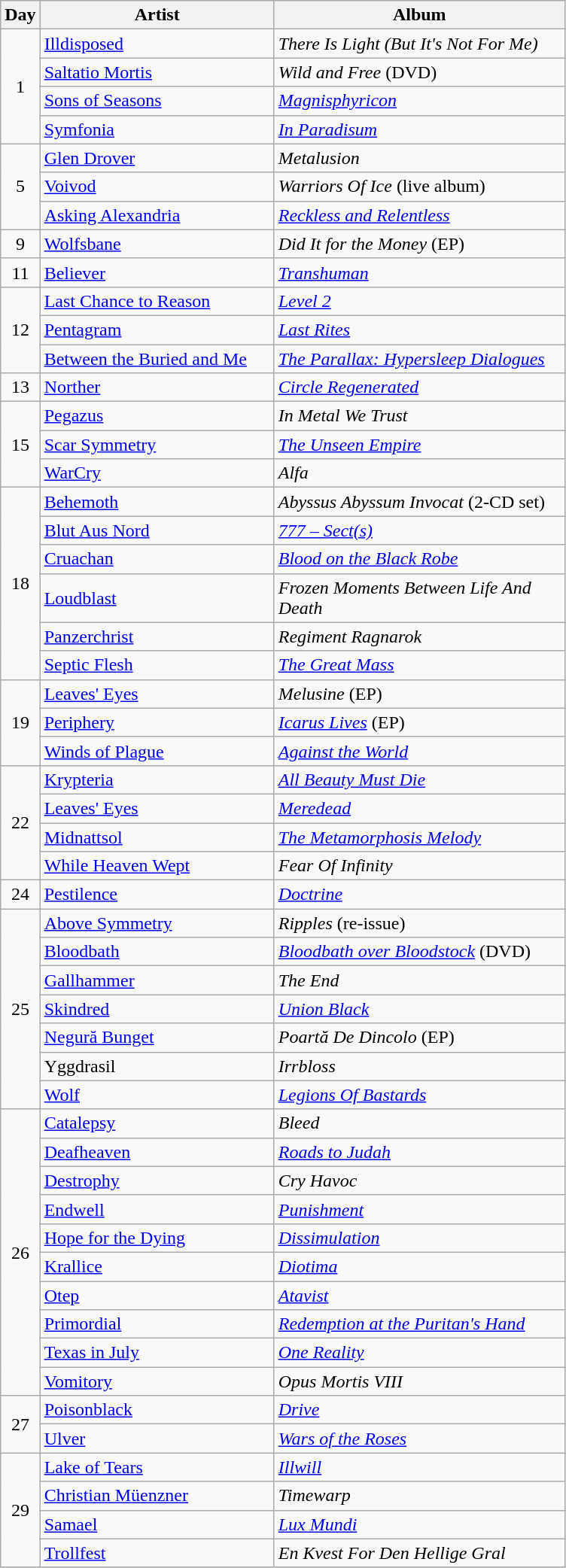<table class="wikitable" border="1">
<tr>
<th width="20">Day</th>
<th width="200">Artist</th>
<th width="250">Album</th>
</tr>
<tr>
<td align="center" rowspan="4">1</td>
<td><a href='#'>Illdisposed</a></td>
<td><em>There Is Light (But It's Not For Me)</em></td>
</tr>
<tr>
<td><a href='#'>Saltatio Mortis</a></td>
<td><em>Wild and Free</em> (DVD)</td>
</tr>
<tr>
<td><a href='#'>Sons of Seasons</a></td>
<td><em><a href='#'>Magnisphyricon</a></em></td>
</tr>
<tr>
<td><a href='#'>Symfonia</a></td>
<td><em><a href='#'>In Paradisum</a></em></td>
</tr>
<tr>
<td align="center" rowspan="3">5</td>
<td><a href='#'>Glen Drover</a></td>
<td><em>Metalusion</em></td>
</tr>
<tr>
<td><a href='#'>Voivod</a></td>
<td><em>Warriors Of Ice</em> (live album)</td>
</tr>
<tr>
<td><a href='#'>Asking Alexandria</a></td>
<td><em><a href='#'>Reckless and Relentless</a></em></td>
</tr>
<tr>
<td align="center" rowspan="1">9</td>
<td><a href='#'>Wolfsbane</a></td>
<td><em>Did It for the Money</em> (EP)</td>
</tr>
<tr>
<td align="center" rowspan="1">11</td>
<td><a href='#'>Believer</a></td>
<td><em><a href='#'>Transhuman</a></em></td>
</tr>
<tr>
<td align="center" rowspan="3">12</td>
<td><a href='#'>Last Chance to Reason</a></td>
<td><em><a href='#'>Level 2</a></em></td>
</tr>
<tr>
<td><a href='#'>Pentagram</a></td>
<td><em><a href='#'>Last Rites</a></em></td>
</tr>
<tr>
<td><a href='#'>Between the Buried and Me</a></td>
<td><em><a href='#'>The Parallax: Hypersleep Dialogues</a></em></td>
</tr>
<tr>
<td align="center" rowspan="1">13</td>
<td><a href='#'>Norther</a></td>
<td><em><a href='#'>Circle Regenerated</a></em></td>
</tr>
<tr>
<td align="center" rowspan="3">15</td>
<td><a href='#'>Pegazus</a></td>
<td><em>In Metal We Trust</em></td>
</tr>
<tr>
<td><a href='#'>Scar Symmetry</a></td>
<td><em><a href='#'>The Unseen Empire</a></em></td>
</tr>
<tr>
<td><a href='#'>WarCry</a></td>
<td><em>Alfa</em></td>
</tr>
<tr>
<td align="center" rowspan="6">18</td>
<td><a href='#'>Behemoth</a></td>
<td><em>Abyssus Abyssum Invocat</em> (2-CD set)</td>
</tr>
<tr>
<td><a href='#'>Blut Aus Nord</a></td>
<td><em><a href='#'>777 – Sect(s)</a></em></td>
</tr>
<tr>
<td><a href='#'>Cruachan</a></td>
<td><em><a href='#'>Blood on the Black Robe</a></em></td>
</tr>
<tr>
<td><a href='#'>Loudblast</a></td>
<td><em>Frozen Moments Between Life And Death</em></td>
</tr>
<tr>
<td><a href='#'>Panzerchrist</a></td>
<td><em>Regiment Ragnarok</em></td>
</tr>
<tr>
<td><a href='#'>Septic Flesh</a></td>
<td><em><a href='#'>The Great Mass</a></em></td>
</tr>
<tr>
<td align="center" rowspan="3">19</td>
<td><a href='#'>Leaves' Eyes</a></td>
<td><em>Melusine</em> (EP)</td>
</tr>
<tr>
<td><a href='#'>Periphery</a></td>
<td><em><a href='#'>Icarus Lives</a></em> (EP)</td>
</tr>
<tr>
<td><a href='#'>Winds of Plague</a></td>
<td><em><a href='#'>Against the World</a></em></td>
</tr>
<tr>
<td align="center" rowspan="4">22</td>
<td><a href='#'>Krypteria</a></td>
<td><em><a href='#'>All Beauty Must Die</a></em></td>
</tr>
<tr>
<td><a href='#'>Leaves' Eyes</a></td>
<td><em><a href='#'>Meredead</a></em></td>
</tr>
<tr>
<td><a href='#'>Midnattsol</a></td>
<td><em><a href='#'>The Metamorphosis Melody</a></em></td>
</tr>
<tr>
<td><a href='#'>While Heaven Wept</a></td>
<td><em>Fear Of Infinity</em></td>
</tr>
<tr>
<td align="center" rowspan="1">24</td>
<td><a href='#'>Pestilence</a></td>
<td><em><a href='#'>Doctrine</a></em></td>
</tr>
<tr>
<td align="center" rowspan="7">25</td>
<td><a href='#'>Above Symmetry</a></td>
<td><em>Ripples</em> (re-issue)</td>
</tr>
<tr>
<td><a href='#'>Bloodbath</a></td>
<td><em><a href='#'>Bloodbath over Bloodstock</a></em> (DVD)</td>
</tr>
<tr>
<td><a href='#'>Gallhammer</a></td>
<td><em>The End</em></td>
</tr>
<tr>
<td><a href='#'>Skindred</a></td>
<td><em><a href='#'>Union Black</a></em></td>
</tr>
<tr>
<td><a href='#'>Negură Bunget</a></td>
<td><em>Poartă De Dincolo</em> (EP)</td>
</tr>
<tr>
<td>Yggdrasil</td>
<td><em>Irrbloss</em></td>
</tr>
<tr>
<td><a href='#'>Wolf</a></td>
<td><em><a href='#'>Legions Of Bastards</a></em></td>
</tr>
<tr>
<td align="center" rowspan="10">26</td>
<td><a href='#'>Catalepsy</a></td>
<td><em>Bleed</em></td>
</tr>
<tr>
<td><a href='#'>Deafheaven</a></td>
<td><em><a href='#'>Roads to Judah</a></em></td>
</tr>
<tr>
<td><a href='#'>Destrophy</a></td>
<td><em>Cry Havoc</em></td>
</tr>
<tr>
<td><a href='#'>Endwell</a></td>
<td><em><a href='#'>Punishment</a></em></td>
</tr>
<tr>
<td><a href='#'>Hope for the Dying</a></td>
<td><em><a href='#'>Dissimulation</a></em></td>
</tr>
<tr>
<td><a href='#'>Krallice</a></td>
<td><em><a href='#'>Diotima</a></em></td>
</tr>
<tr>
<td><a href='#'>Otep</a></td>
<td><em><a href='#'>Atavist</a></em></td>
</tr>
<tr>
<td><a href='#'>Primordial</a></td>
<td><em><a href='#'>Redemption at the Puritan's Hand</a></em></td>
</tr>
<tr>
<td><a href='#'>Texas in July</a></td>
<td><em><a href='#'>One Reality</a></em></td>
</tr>
<tr>
<td><a href='#'>Vomitory</a></td>
<td><em>Opus Mortis VIII</em></td>
</tr>
<tr>
<td align="center" rowspan="2">27</td>
<td><a href='#'>Poisonblack</a></td>
<td><em><a href='#'>Drive</a></em></td>
</tr>
<tr>
<td><a href='#'>Ulver</a></td>
<td><em><a href='#'>Wars of the Roses</a></em></td>
</tr>
<tr>
<td align="center" rowspan="4">29</td>
<td><a href='#'>Lake of Tears</a></td>
<td><em><a href='#'>Illwill</a></em></td>
</tr>
<tr>
<td><a href='#'>Christian Müenzner</a></td>
<td><em>Timewarp</em></td>
</tr>
<tr>
<td><a href='#'>Samael</a></td>
<td><em><a href='#'>Lux Mundi</a></em></td>
</tr>
<tr>
<td><a href='#'>Trollfest</a></td>
<td><em>En Kvest For Den Hellige Gral</em></td>
</tr>
<tr>
</tr>
</table>
